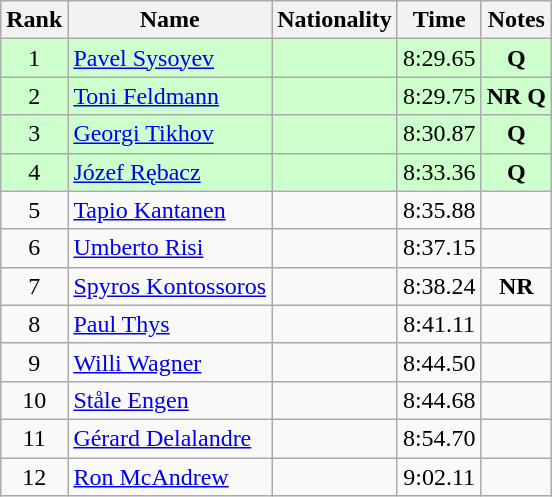<table class="wikitable sortable" style="text-align:center">
<tr>
<th>Rank</th>
<th>Name</th>
<th>Nationality</th>
<th>Time</th>
<th>Notes</th>
</tr>
<tr bgcolor=ccffcc>
<td>1</td>
<td align=left><a href='#'>Pavel Sysoyev</a></td>
<td align=left></td>
<td>8:29.65</td>
<td><strong>Q</strong></td>
</tr>
<tr bgcolor=ccffcc>
<td>2</td>
<td align=left><a href='#'>Toni Feldmann</a></td>
<td align=left></td>
<td>8:29.75</td>
<td><strong>NR Q</strong></td>
</tr>
<tr bgcolor=ccffcc>
<td>3</td>
<td align=left><a href='#'>Georgi Tikhov</a></td>
<td align=left></td>
<td>8:30.87</td>
<td><strong>Q</strong></td>
</tr>
<tr bgcolor=ccffcc>
<td>4</td>
<td align=left><a href='#'>Józef Rębacz</a></td>
<td align=left></td>
<td>8:33.36</td>
<td><strong>Q</strong></td>
</tr>
<tr>
<td>5</td>
<td align=left><a href='#'>Tapio Kantanen</a></td>
<td align=left></td>
<td>8:35.88</td>
<td></td>
</tr>
<tr>
<td>6</td>
<td align=left><a href='#'>Umberto Risi</a></td>
<td align=left></td>
<td>8:37.15</td>
<td></td>
</tr>
<tr>
<td>7</td>
<td align=left><a href='#'>Spyros Kontossoros</a></td>
<td align=left></td>
<td>8:38.24</td>
<td><strong>NR</strong></td>
</tr>
<tr>
<td>8</td>
<td align=left><a href='#'>Paul Thys</a></td>
<td align=left></td>
<td>8:41.11</td>
<td></td>
</tr>
<tr>
<td>9</td>
<td align=left><a href='#'>Willi Wagner</a></td>
<td align=left></td>
<td>8:44.50</td>
<td></td>
</tr>
<tr>
<td>10</td>
<td align=left><a href='#'>Ståle Engen</a></td>
<td align=left></td>
<td>8:44.68</td>
<td></td>
</tr>
<tr>
<td>11</td>
<td align=left><a href='#'>Gérard Delalandre</a></td>
<td align=left></td>
<td>8:54.70</td>
<td></td>
</tr>
<tr>
<td>12</td>
<td align=left><a href='#'>Ron McAndrew</a></td>
<td align=left></td>
<td>9:02.11</td>
<td></td>
</tr>
</table>
